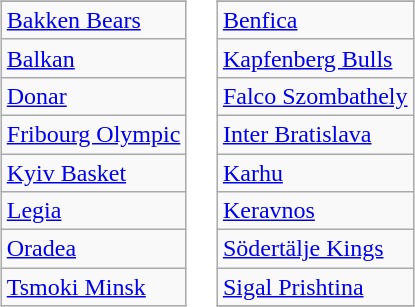<table>
<tr valign=top>
<td><br><table class="wikitable">
<tr>
</tr>
<tr>
<td> <a href='#'>Bakken Bears</a></td>
</tr>
<tr>
<td> <a href='#'>Balkan</a></td>
</tr>
<tr>
<td> <a href='#'>Donar</a></td>
</tr>
<tr>
<td> <a href='#'>Fribourg Olympic</a></td>
</tr>
<tr>
<td> <a href='#'>Kyiv Basket</a></td>
</tr>
<tr>
<td> <a href='#'>Legia</a></td>
</tr>
<tr>
<td> <a href='#'>Oradea</a></td>
</tr>
<tr>
<td> <a href='#'>Tsmoki Minsk</a></td>
</tr>
</table>
</td>
<td><br><table class="wikitable">
<tr>
</tr>
<tr>
<td> <a href='#'>Benfica</a></td>
</tr>
<tr>
<td> <a href='#'>Kapfenberg Bulls</a></td>
</tr>
<tr>
<td> <a href='#'>Falco Szombathely</a></td>
</tr>
<tr>
<td> <a href='#'>Inter Bratislava</a></td>
</tr>
<tr>
<td> <a href='#'>Karhu</a></td>
</tr>
<tr>
<td> <a href='#'>Keravnos</a></td>
</tr>
<tr>
<td> <a href='#'>Södertälje Kings</a></td>
</tr>
<tr>
<td> <a href='#'>Sigal Prishtina</a></td>
</tr>
<tr>
</tr>
</table>
</td>
</tr>
</table>
